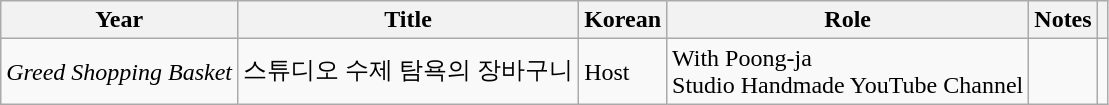<table class="wikitable">
<tr>
<th>Year</th>
<th>Title</th>
<th>Korean</th>
<th>Role</th>
<th>Notes</th>
<th class="unsortable"></th>
</tr>
<tr>
<td><em>Greed Shopping Basket</em></td>
<td>스튜디오 수제 탐욕의 장바구니</td>
<td>Host</td>
<td>With Poong-ja<br>Studio Handmade YouTube Channel</td>
<td></td>
</tr>
</table>
